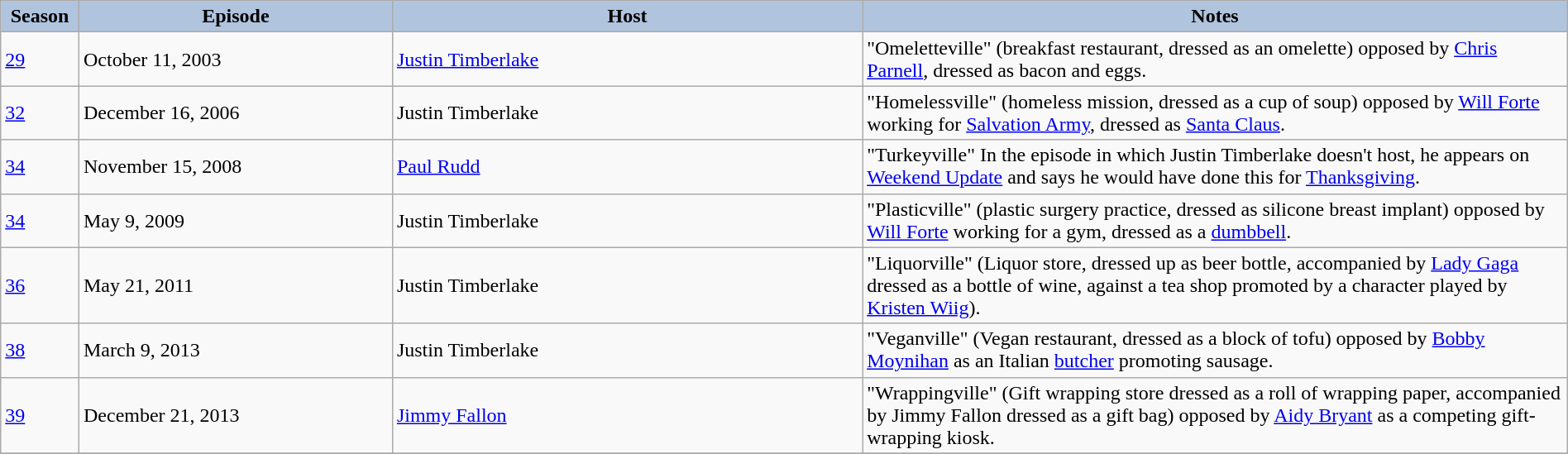<table class="wikitable" style="width:100%;">
<tr>
<th style="background:#B0C4DE;" width="5%">Season</th>
<th style="background:#B0C4DE;" width="20%">Episode</th>
<th style="background:#B0C4DE;" width="30%">Host</th>
<th style="background:#B0C4DE;" width="45%">Notes</th>
</tr>
<tr>
<td><a href='#'>29</a></td>
<td>October 11, 2003</td>
<td><a href='#'>Justin Timberlake</a></td>
<td>"Omeletteville" (breakfast restaurant, dressed as an omelette) opposed by <a href='#'>Chris Parnell</a>, dressed as bacon and eggs.</td>
</tr>
<tr>
<td><a href='#'>32</a></td>
<td>December 16, 2006</td>
<td>Justin Timberlake</td>
<td>"Homelessville" (homeless mission, dressed as a cup of soup) opposed by <a href='#'>Will Forte</a> working for <a href='#'>Salvation Army</a>, dressed as <a href='#'>Santa Claus</a>.</td>
</tr>
<tr>
<td><a href='#'>34</a></td>
<td>November 15, 2008</td>
<td><a href='#'>Paul Rudd</a></td>
<td>"Turkeyville" In the episode in which Justin Timberlake doesn't host, he appears on <a href='#'>Weekend Update</a> and says he would have done this for <a href='#'>Thanksgiving</a>.</td>
</tr>
<tr>
<td><a href='#'>34</a></td>
<td>May 9, 2009</td>
<td>Justin Timberlake</td>
<td>"Plasticville" (plastic surgery practice, dressed as silicone breast implant) opposed by <a href='#'>Will Forte</a> working for a gym, dressed as a <a href='#'>dumbbell</a>.</td>
</tr>
<tr>
<td><a href='#'>36</a></td>
<td>May 21, 2011</td>
<td>Justin Timberlake</td>
<td>"Liquorville" (Liquor store, dressed up as beer bottle, accompanied by <a href='#'>Lady Gaga</a> dressed as a bottle of wine, against a tea shop promoted by a character played by <a href='#'>Kristen Wiig</a>).</td>
</tr>
<tr>
<td><a href='#'>38</a></td>
<td>March 9, 2013</td>
<td>Justin Timberlake</td>
<td>"Veganville" (Vegan restaurant, dressed as a block of tofu) opposed by <a href='#'>Bobby Moynihan</a> as an Italian <a href='#'>butcher</a> promoting sausage.</td>
</tr>
<tr>
<td><a href='#'>39</a></td>
<td>December 21, 2013</td>
<td><a href='#'>Jimmy Fallon</a></td>
<td>"Wrappingville" (Gift wrapping store dressed as a roll of wrapping paper, accompanied by Jimmy Fallon dressed as a gift bag) opposed by <a href='#'>Aidy Bryant</a> as a competing gift-wrapping kiosk.</td>
</tr>
<tr>
</tr>
</table>
